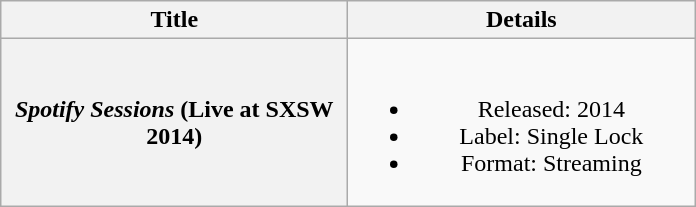<table class="wikitable plainrowheaders" style="text-align:center;">
<tr>
<th scope="col" rowspan="1" style="width:14em;">Title</th>
<th scope="col" rowspan="1" style="width:14em;">Details</th>
</tr>
<tr>
<th scope="row"><em>Spotify Sessions</em> (Live at SXSW 2014)<em></th>
<td><br><ul><li>Released: 2014</li><li>Label: Single Lock</li><li>Format: Streaming</li></ul></td>
</tr>
</table>
